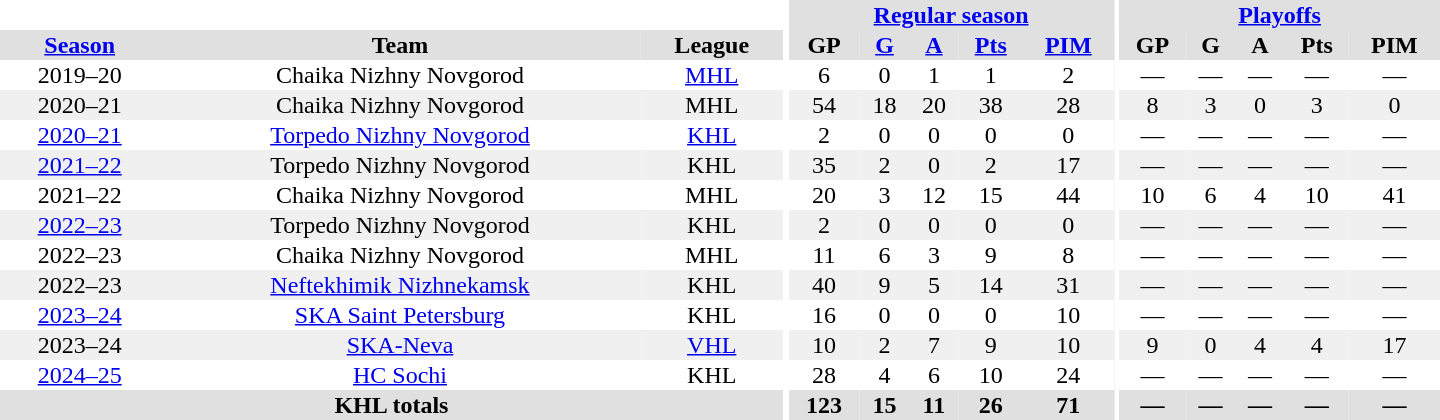<table border="0" cellpadding="1" cellspacing="0" style="text-align:center; width:60em">
<tr bgcolor="#e0e0e0">
<th colspan="3" bgcolor="#ffffff"></th>
<th rowspan="99" bgcolor="#ffffff"></th>
<th colspan="5"><a href='#'>Regular season</a></th>
<th rowspan="99" bgcolor="#ffffff"></th>
<th colspan="5"><a href='#'>Playoffs</a></th>
</tr>
<tr bgcolor="#e0e0e0">
<th><a href='#'>Season</a></th>
<th>Team</th>
<th>League</th>
<th>GP</th>
<th><a href='#'>G</a></th>
<th><a href='#'>A</a></th>
<th><a href='#'>Pts</a></th>
<th><a href='#'>PIM</a></th>
<th>GP</th>
<th>G</th>
<th>A</th>
<th>Pts</th>
<th>PIM</th>
</tr>
<tr>
<td>2019–20</td>
<td>Chaika Nizhny Novgorod</td>
<td><a href='#'>MHL</a></td>
<td>6</td>
<td>0</td>
<td>1</td>
<td>1</td>
<td>2</td>
<td>—</td>
<td>—</td>
<td>—</td>
<td>—</td>
<td>—</td>
</tr>
<tr bgcolor="#f0f0f0">
<td>2020–21</td>
<td>Chaika Nizhny Novgorod</td>
<td>MHL</td>
<td>54</td>
<td>18</td>
<td>20</td>
<td>38</td>
<td>28</td>
<td>8</td>
<td>3</td>
<td>0</td>
<td>3</td>
<td>0</td>
</tr>
<tr>
<td><a href='#'>2020–21</a></td>
<td><a href='#'>Torpedo Nizhny Novgorod</a></td>
<td><a href='#'>KHL</a></td>
<td>2</td>
<td>0</td>
<td>0</td>
<td>0</td>
<td>0</td>
<td>—</td>
<td>—</td>
<td>—</td>
<td>—</td>
<td>—</td>
</tr>
<tr bgcolor="#f0f0f0">
<td><a href='#'>2021–22</a></td>
<td>Torpedo Nizhny Novgorod</td>
<td>KHL</td>
<td>35</td>
<td>2</td>
<td>0</td>
<td>2</td>
<td>17</td>
<td>—</td>
<td>—</td>
<td>—</td>
<td>—</td>
<td>—</td>
</tr>
<tr>
<td>2021–22</td>
<td>Chaika Nizhny Novgorod</td>
<td>MHL</td>
<td>20</td>
<td>3</td>
<td>12</td>
<td>15</td>
<td>44</td>
<td>10</td>
<td>6</td>
<td>4</td>
<td>10</td>
<td>41</td>
</tr>
<tr bgcolor="#f0f0f0">
<td><a href='#'>2022–23</a></td>
<td>Torpedo Nizhny Novgorod</td>
<td>KHL</td>
<td>2</td>
<td>0</td>
<td>0</td>
<td>0</td>
<td>0</td>
<td>—</td>
<td>—</td>
<td>—</td>
<td>—</td>
<td>—</td>
</tr>
<tr>
<td>2022–23</td>
<td>Chaika Nizhny Novgorod</td>
<td>MHL</td>
<td>11</td>
<td>6</td>
<td>3</td>
<td>9</td>
<td>8</td>
<td>—</td>
<td>—</td>
<td>—</td>
<td>—</td>
<td>—</td>
</tr>
<tr bgcolor="#f0f0f0">
<td>2022–23</td>
<td><a href='#'>Neftekhimik Nizhnekamsk</a></td>
<td>KHL</td>
<td>40</td>
<td>9</td>
<td>5</td>
<td>14</td>
<td>31</td>
<td>—</td>
<td>—</td>
<td>—</td>
<td>—</td>
<td>—</td>
</tr>
<tr>
<td><a href='#'>2023–24</a></td>
<td><a href='#'>SKA Saint Petersburg</a></td>
<td>KHL</td>
<td>16</td>
<td>0</td>
<td>0</td>
<td>0</td>
<td>10</td>
<td>—</td>
<td>—</td>
<td>—</td>
<td>—</td>
<td>—</td>
</tr>
<tr bgcolor="#f0f0f0">
<td>2023–24</td>
<td><a href='#'>SKA-Neva</a></td>
<td><a href='#'>VHL</a></td>
<td>10</td>
<td>2</td>
<td>7</td>
<td>9</td>
<td>10</td>
<td>9</td>
<td>0</td>
<td>4</td>
<td>4</td>
<td>17</td>
</tr>
<tr>
<td><a href='#'>2024–25</a></td>
<td><a href='#'>HC Sochi</a></td>
<td>KHL</td>
<td>28</td>
<td>4</td>
<td>6</td>
<td>10</td>
<td>24</td>
<td>—</td>
<td>—</td>
<td>—</td>
<td>—</td>
<td>—</td>
</tr>
<tr bgcolor="#e0e0e0">
<th colspan="3">KHL totals</th>
<th>123</th>
<th>15</th>
<th>11</th>
<th>26</th>
<th>71</th>
<th>—</th>
<th>—</th>
<th>—</th>
<th>—</th>
<th>—</th>
</tr>
</table>
